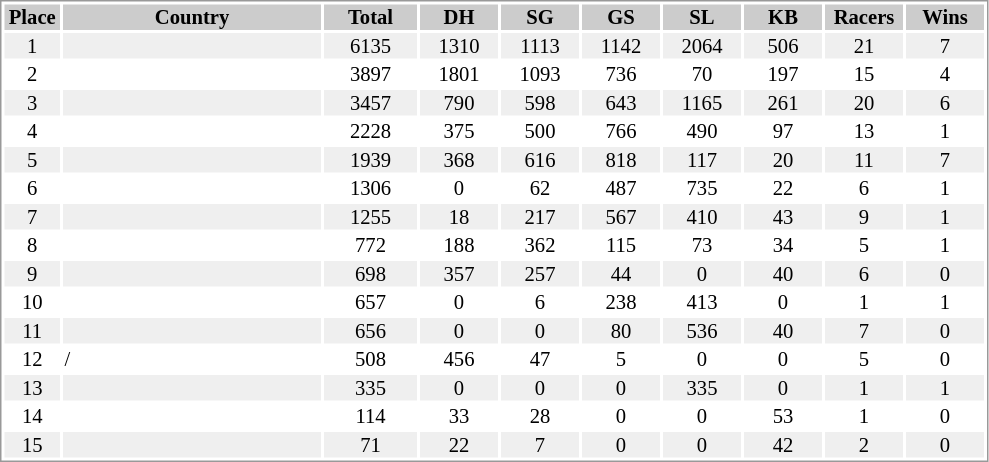<table border="0" style="border: 1px solid #999; background-color:#FFFFFF; text-align:center; font-size:86%; line-height:15px;">
<tr align="center" bgcolor="#CCCCCC">
<th width=35>Place</th>
<th width=170>Country</th>
<th width=60>Total</th>
<th width=50>DH</th>
<th width=50>SG</th>
<th width=50>GS</th>
<th width=50>SL</th>
<th width=50>KB</th>
<th width=50>Racers</th>
<th width=50>Wins</th>
</tr>
<tr bgcolor="#EFEFEF">
<td>1</td>
<td align="left"></td>
<td>6135</td>
<td>1310</td>
<td>1113</td>
<td>1142</td>
<td>2064</td>
<td>506</td>
<td>21</td>
<td>7</td>
</tr>
<tr>
<td>2</td>
<td align="left"></td>
<td>3897</td>
<td>1801</td>
<td>1093</td>
<td>736</td>
<td>70</td>
<td>197</td>
<td>15</td>
<td>4</td>
</tr>
<tr bgcolor="#EFEFEF">
<td>3</td>
<td align="left"></td>
<td>3457</td>
<td>790</td>
<td>598</td>
<td>643</td>
<td>1165</td>
<td>261</td>
<td>20</td>
<td>6</td>
</tr>
<tr>
<td>4</td>
<td align="left"></td>
<td>2228</td>
<td>375</td>
<td>500</td>
<td>766</td>
<td>490</td>
<td>97</td>
<td>13</td>
<td>1</td>
</tr>
<tr bgcolor="#EFEFEF">
<td>5</td>
<td align="left"></td>
<td>1939</td>
<td>368</td>
<td>616</td>
<td>818</td>
<td>117</td>
<td>20</td>
<td>11</td>
<td>7</td>
</tr>
<tr>
<td>6</td>
<td align="left"></td>
<td>1306</td>
<td>0</td>
<td>62</td>
<td>487</td>
<td>735</td>
<td>22</td>
<td>6</td>
<td>1</td>
</tr>
<tr bgcolor="#EFEFEF">
<td>7</td>
<td align="left"></td>
<td>1255</td>
<td>18</td>
<td>217</td>
<td>567</td>
<td>410</td>
<td>43</td>
<td>9</td>
<td>1</td>
</tr>
<tr>
<td>8</td>
<td align="left"></td>
<td>772</td>
<td>188</td>
<td>362</td>
<td>115</td>
<td>73</td>
<td>34</td>
<td>5</td>
<td>1</td>
</tr>
<tr bgcolor="#EFEFEF">
<td>9</td>
<td align="left"></td>
<td>698</td>
<td>357</td>
<td>257</td>
<td>44</td>
<td>0</td>
<td>40</td>
<td>6</td>
<td>0</td>
</tr>
<tr>
<td>10</td>
<td align="left"></td>
<td>657</td>
<td>0</td>
<td>6</td>
<td>238</td>
<td>413</td>
<td>0</td>
<td>1</td>
<td>1</td>
</tr>
<tr bgcolor="#EFEFEF">
<td>11</td>
<td align="left"></td>
<td>656</td>
<td>0</td>
<td>0</td>
<td>80</td>
<td>536</td>
<td>40</td>
<td>7</td>
<td>0</td>
</tr>
<tr>
<td>12</td>
<td align="left">/</td>
<td>508</td>
<td>456</td>
<td>47</td>
<td>5</td>
<td>0</td>
<td>0</td>
<td>5</td>
<td>0</td>
</tr>
<tr bgcolor="#EFEFEF">
<td>13</td>
<td align="left"></td>
<td>335</td>
<td>0</td>
<td>0</td>
<td>0</td>
<td>335</td>
<td>0</td>
<td>1</td>
<td>1</td>
</tr>
<tr>
<td>14</td>
<td align="left"></td>
<td>114</td>
<td>33</td>
<td>28</td>
<td>0</td>
<td>0</td>
<td>53</td>
<td>1</td>
<td>0</td>
</tr>
<tr bgcolor="#EFEFEF">
<td>15</td>
<td align="left"></td>
<td>71</td>
<td>22</td>
<td>7</td>
<td>0</td>
<td>0</td>
<td>42</td>
<td>2</td>
<td>0</td>
</tr>
</table>
